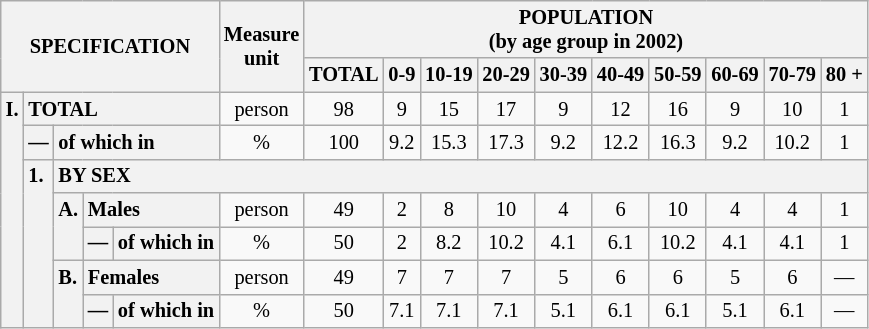<table class="wikitable" style="font-size:85%; text-align:center">
<tr>
<th rowspan="2" colspan="5">SPECIFICATION</th>
<th rowspan="2">Measure<br> unit</th>
<th colspan="10" rowspan="1">POPULATION<br> (by age group in 2002)</th>
</tr>
<tr>
<th>TOTAL</th>
<th>0-9</th>
<th>10-19</th>
<th>20-29</th>
<th>30-39</th>
<th>40-49</th>
<th>50-59</th>
<th>60-69</th>
<th>70-79</th>
<th>80 +</th>
</tr>
<tr>
<th style="text-align:left" valign="top" rowspan="7">I.</th>
<th style="text-align:left" colspan="4">TOTAL</th>
<td>person</td>
<td>98</td>
<td>9</td>
<td>15</td>
<td>17</td>
<td>9</td>
<td>12</td>
<td>16</td>
<td>9</td>
<td>10</td>
<td>1</td>
</tr>
<tr>
<th style="text-align:left" valign="top">—</th>
<th style="text-align:left" colspan="3">of which in</th>
<td>%</td>
<td>100</td>
<td>9.2</td>
<td>15.3</td>
<td>17.3</td>
<td>9.2</td>
<td>12.2</td>
<td>16.3</td>
<td>9.2</td>
<td>10.2</td>
<td>1</td>
</tr>
<tr>
<th style="text-align:left" valign="top" rowspan="5">1.</th>
<th style="text-align:left" colspan="14">BY SEX</th>
</tr>
<tr>
<th style="text-align:left" valign="top" rowspan="2">A.</th>
<th style="text-align:left" colspan="2">Males</th>
<td>person</td>
<td>49</td>
<td>2</td>
<td>8</td>
<td>10</td>
<td>4</td>
<td>6</td>
<td>10</td>
<td>4</td>
<td>4</td>
<td>1</td>
</tr>
<tr>
<th style="text-align:left" valign="top">—</th>
<th style="text-align:left" colspan="1">of which in</th>
<td>%</td>
<td>50</td>
<td>2</td>
<td>8.2</td>
<td>10.2</td>
<td>4.1</td>
<td>6.1</td>
<td>10.2</td>
<td>4.1</td>
<td>4.1</td>
<td>1</td>
</tr>
<tr>
<th style="text-align:left" valign="top" rowspan="2">B.</th>
<th style="text-align:left" colspan="2">Females</th>
<td>person</td>
<td>49</td>
<td>7</td>
<td>7</td>
<td>7</td>
<td>5</td>
<td>6</td>
<td>6</td>
<td>5</td>
<td>6</td>
<td>—</td>
</tr>
<tr>
<th style="text-align:left" valign="top">—</th>
<th style="text-align:left" colspan="1">of which in</th>
<td>%</td>
<td>50</td>
<td>7.1</td>
<td>7.1</td>
<td>7.1</td>
<td>5.1</td>
<td>6.1</td>
<td>6.1</td>
<td>5.1</td>
<td>6.1</td>
<td>—</td>
</tr>
</table>
